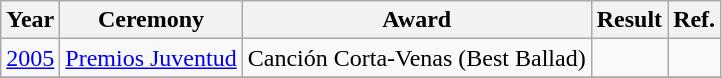<table class="wikitable">
<tr>
<th>Year</th>
<th>Ceremony</th>
<th>Award</th>
<th>Result</th>
<th>Ref.</th>
</tr>
<tr>
<td><a href='#'>2005</a></td>
<td><a href='#'>Premios Juventud</a></td>
<td>Canción Corta-Venas (Best Ballad)</td>
<td></td>
<td></td>
</tr>
<tr>
</tr>
</table>
